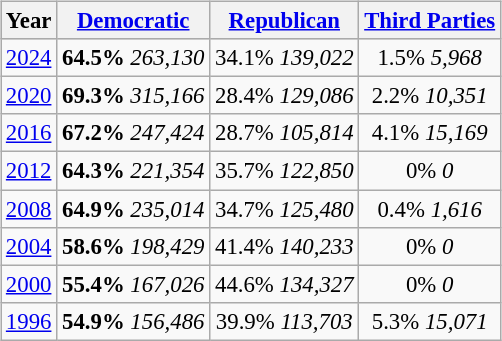<table class="wikitable"  style="float:right; margin:1em; font-size:95%;">
<tr style="background:lightgrey;">
<th>Year</th>
<th><a href='#'>Democratic</a></th>
<th><a href='#'>Republican</a></th>
<th><a href='#'>Third Parties</a></th>
</tr>
<tr>
<td align="center" ><a href='#'>2024</a></td>
<td align="center" ><strong>64.5%</strong> <em>263,130</em></td>
<td align="center" >34.1% <em>139,022</em></td>
<td align="center" >1.5% <em>5,968</em></td>
</tr>
<tr>
<td align="center" ><a href='#'>2020</a></td>
<td align="center" ><strong>69.3%</strong> <em>315,166</em></td>
<td align="center" >28.4% <em>129,086</em></td>
<td align="center" >2.2% <em>10,351</em></td>
</tr>
<tr>
<td align="center" ><a href='#'>2016</a></td>
<td align="center" ><strong>67.2%</strong> <em>247,424</em></td>
<td align="center" >28.7% <em>105,814</em></td>
<td align="center" >4.1% <em>15,169</em></td>
</tr>
<tr>
<td align="center" ><a href='#'>2012</a></td>
<td align="center" ><strong>64.3%</strong> <em>221,354</em></td>
<td align="center" >35.7% <em>122,850</em></td>
<td align="center" >0% <em>0</em></td>
</tr>
<tr>
<td align="center" ><a href='#'>2008</a></td>
<td align="center" ><strong>64.9%</strong> <em>235,014</em></td>
<td align="center" >34.7% <em>125,480</em></td>
<td align="center" >0.4% <em>1,616</em></td>
</tr>
<tr>
<td align="center" ><a href='#'>2004</a></td>
<td align="center" ><strong>58.6%</strong> <em>198,429</em></td>
<td align="center" >41.4% <em>140,233</em></td>
<td align="center" >0% <em>0</em></td>
</tr>
<tr>
<td align="center" ><a href='#'>2000</a></td>
<td align="center" ><strong>55.4%</strong> <em>167,026</em></td>
<td align="center" >44.6% <em>134,327</em></td>
<td align="center" >0% <em>0</em></td>
</tr>
<tr>
<td align="center" ><a href='#'>1996</a></td>
<td align="center" ><strong>54.9%</strong> <em>156,486</em></td>
<td align="center" >39.9% <em>113,703</em></td>
<td align="center" >5.3% <em>15,071</em></td>
</tr>
</table>
